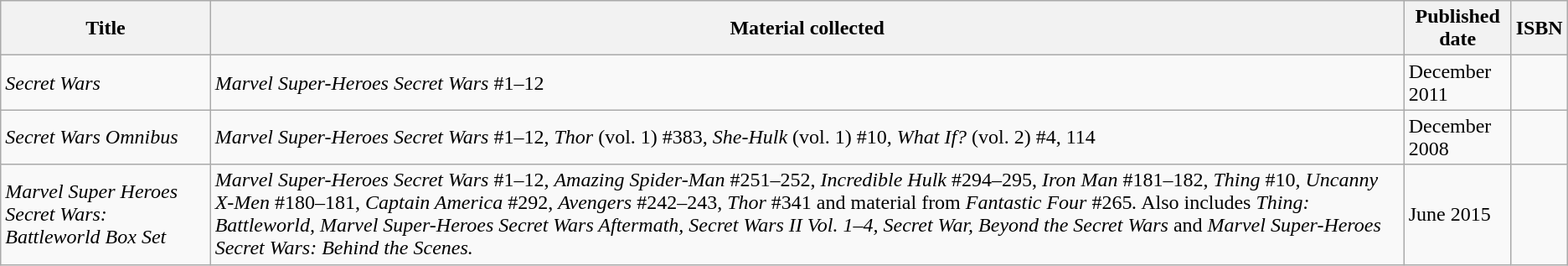<table class="wikitable">
<tr>
<th>Title</th>
<th>Material collected</th>
<th>Published date</th>
<th>ISBN</th>
</tr>
<tr>
<td><em>Secret Wars</em></td>
<td><em>Marvel Super-Heroes Secret Wars</em> #1–12</td>
<td>December 2011</td>
<td></td>
</tr>
<tr>
<td><em>Secret Wars Omnibus</em></td>
<td><em>Marvel Super-Heroes Secret Wars</em> #1–12, <em>Thor</em> (vol. 1) #383, <em>She-Hulk</em> (vol. 1) #10, <em>What If?</em> (vol. 2) #4, 114</td>
<td>December 2008</td>
<td></td>
</tr>
<tr>
<td><em>Marvel Super Heroes Secret Wars: Battleworld Box Set</em></td>
<td><em>Marvel Super-Heroes Secret Wars</em> #1–12, <em>Amazing Spider-Man</em> #251–252, <em>Incredible Hulk</em> #294–295, <em>Iron Man</em> #181–182, <em>Thing</em> #10, <em>Uncanny X-Men</em> #180–181, <em>Captain America</em> #292, <em>Avengers</em> #242–243, <em>Thor</em> #341 and material from <em>Fantastic Four</em> #265<em>.</em> Also includes <em>Thing: Battleworld, Marvel Super-Heroes Secret Wars Aftermath, Secret Wars II Vol. 1–4, Secret War, Beyond the Secret Wars</em> and <em>Marvel Super-Heroes Secret Wars: Behind the Scenes.</em></td>
<td>June 2015</td>
<td></td>
</tr>
</table>
